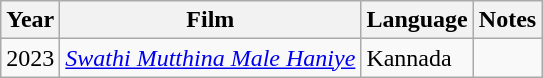<table class="wikitable sortable">
<tr>
<th>Year</th>
<th>Film</th>
<th>Language</th>
<th>Notes</th>
</tr>
<tr>
<td>2023</td>
<td><em><a href='#'>Swathi Mutthina Male Haniye</a></em></td>
<td>Kannada</td>
<td></td>
</tr>
</table>
